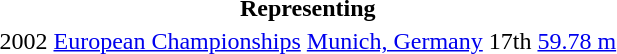<table>
<tr>
<th colspan="5">Representing </th>
</tr>
<tr>
<td>2002</td>
<td><a href='#'>European Championships</a></td>
<td><a href='#'>Munich, Germany</a></td>
<td>17th</td>
<td><a href='#'>59.78 m</a></td>
</tr>
</table>
